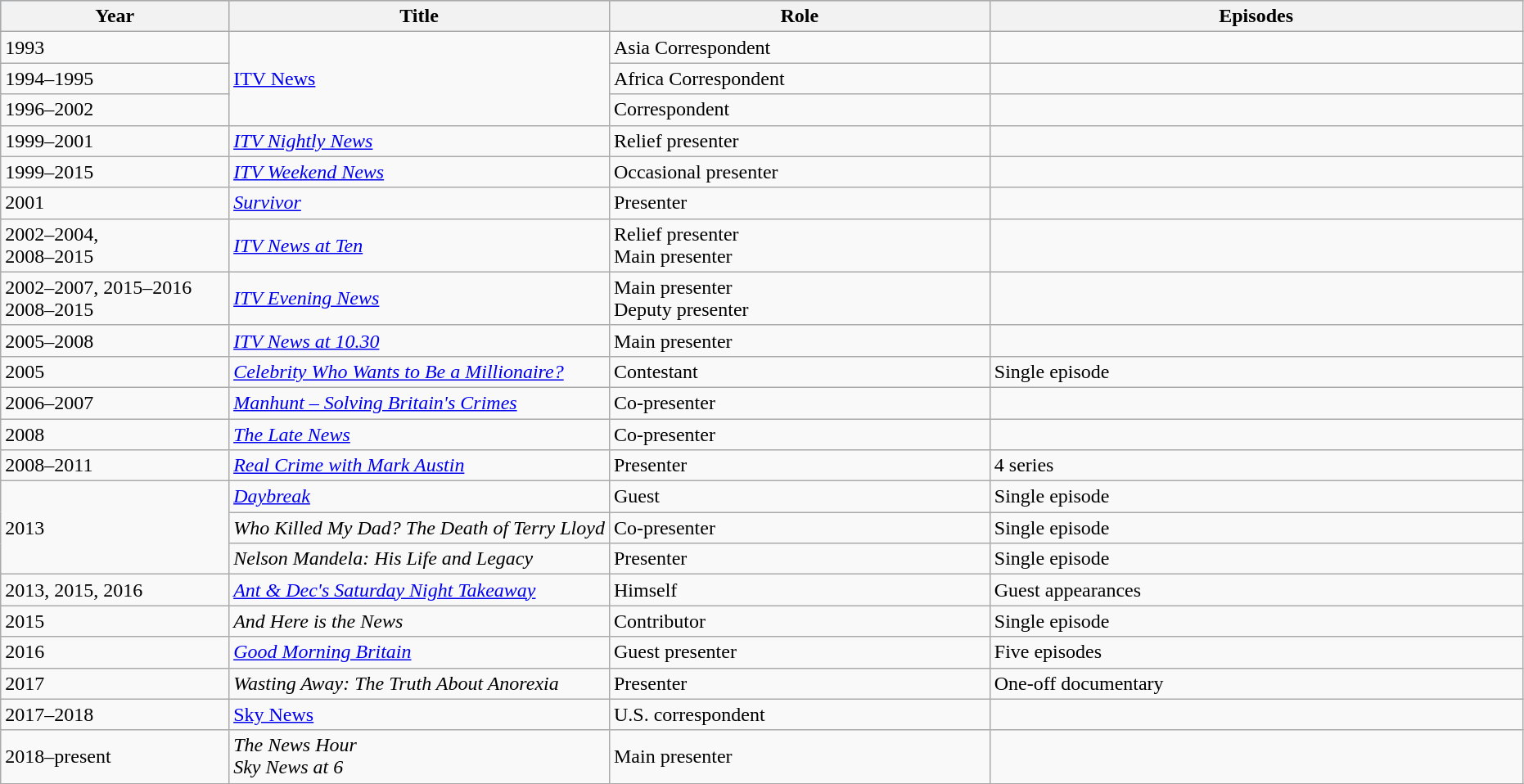<table class="wikitable">
<tr style="background:#b0c4de; text-align:center;">
<th width="15%">Year</th>
<th width="25%">Title</th>
<th width="25%">Role</th>
<th width="35%">Episodes</th>
</tr>
<tr>
<td>1993</td>
<td rowspan=3><a href='#'>ITV News</a></td>
<td>Asia Correspondent</td>
<td></td>
</tr>
<tr>
<td>1994–1995</td>
<td>Africa Correspondent</td>
<td></td>
</tr>
<tr>
<td>1996–2002</td>
<td>Correspondent</td>
<td></td>
</tr>
<tr>
<td>1999–2001</td>
<td><em><a href='#'>ITV Nightly News</a></em></td>
<td>Relief presenter</td>
<td></td>
</tr>
<tr>
<td>1999–2015</td>
<td><em><a href='#'>ITV Weekend News</a></em></td>
<td>Occasional presenter</td>
<td></td>
</tr>
<tr>
<td>2001</td>
<td><em><a href='#'>Survivor</a></em></td>
<td>Presenter</td>
<td></td>
</tr>
<tr>
<td>2002–2004,<br>2008–2015</td>
<td><em><a href='#'>ITV News at Ten</a></em></td>
<td>Relief presenter<br>Main presenter</td>
<td></td>
</tr>
<tr>
<td>2002–2007, 2015–2016<br>2008–2015</td>
<td><em><a href='#'>ITV Evening News</a></em></td>
<td>Main presenter<br>Deputy presenter</td>
<td></td>
</tr>
<tr>
<td>2005–2008</td>
<td><em><a href='#'>ITV News at 10.30</a></em></td>
<td>Main presenter</td>
<td></td>
</tr>
<tr>
<td>2005</td>
<td><em><a href='#'>Celebrity Who Wants to Be a Millionaire?</a></em></td>
<td>Contestant</td>
<td>Single episode</td>
</tr>
<tr>
<td>2006–2007</td>
<td><em><a href='#'>Manhunt – Solving Britain's Crimes</a></em></td>
<td>Co-presenter</td>
<td></td>
</tr>
<tr>
<td>2008</td>
<td><em><a href='#'>The Late News</a></em></td>
<td>Co-presenter</td>
<td></td>
</tr>
<tr>
<td>2008–2011</td>
<td><em><a href='#'>Real Crime with Mark Austin</a></em></td>
<td>Presenter</td>
<td>4 series</td>
</tr>
<tr>
<td rowspan=3>2013</td>
<td><em><a href='#'>Daybreak</a></em></td>
<td>Guest</td>
<td>Single episode</td>
</tr>
<tr>
<td><em>Who Killed My Dad? The Death of Terry Lloyd</em></td>
<td>Co-presenter</td>
<td>Single episode</td>
</tr>
<tr>
<td><em>Nelson Mandela: His Life and Legacy</em></td>
<td>Presenter</td>
<td>Single episode</td>
</tr>
<tr>
<td>2013, 2015, 2016</td>
<td><em><a href='#'>Ant & Dec's Saturday Night Takeaway</a></em></td>
<td>Himself</td>
<td>Guest appearances</td>
</tr>
<tr>
<td>2015</td>
<td><em>And Here is the News</em></td>
<td>Contributor</td>
<td>Single episode</td>
</tr>
<tr>
<td>2016</td>
<td><em><a href='#'>Good Morning Britain</a></em></td>
<td>Guest presenter</td>
<td>Five episodes</td>
</tr>
<tr>
<td>2017</td>
<td><em>Wasting Away: The Truth About Anorexia</em></td>
<td>Presenter</td>
<td>One-off documentary</td>
</tr>
<tr>
<td>2017–2018</td>
<td><a href='#'>Sky News</a></td>
<td>U.S. correspondent</td>
<td></td>
</tr>
<tr>
<td>2018–present</td>
<td><em>The News Hour</em><br><em>Sky News at 6</em></td>
<td>Main presenter</td>
<td></td>
</tr>
<tr>
</tr>
</table>
